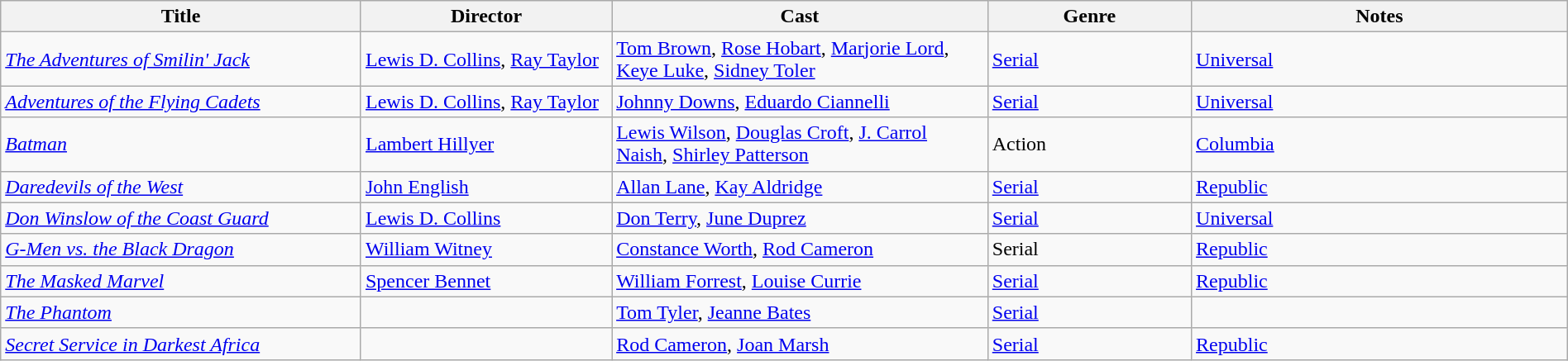<table class="wikitable" style="width:100%;">
<tr>
<th style="width:23%;">Title</th>
<th style="width:16%;">Director</th>
<th style="width:24%;">Cast</th>
<th style="width:13%;">Genre</th>
<th style="width:24%;">Notes</th>
</tr>
<tr>
<td><em><a href='#'>The Adventures of Smilin' Jack</a></em></td>
<td><a href='#'>Lewis D. Collins</a>, <a href='#'>Ray Taylor</a></td>
<td><a href='#'>Tom Brown</a>, <a href='#'>Rose Hobart</a>, <a href='#'>Marjorie Lord</a>, <a href='#'>Keye Luke</a>, <a href='#'>Sidney Toler</a></td>
<td><a href='#'>Serial</a></td>
<td><a href='#'>Universal</a></td>
</tr>
<tr>
<td><em><a href='#'>Adventures of the Flying Cadets</a></em></td>
<td><a href='#'>Lewis D. Collins</a>, <a href='#'>Ray Taylor</a></td>
<td><a href='#'>Johnny Downs</a>, <a href='#'>Eduardo Ciannelli</a></td>
<td><a href='#'>Serial</a></td>
<td><a href='#'>Universal</a></td>
</tr>
<tr>
<td><em><a href='#'>Batman</a></em></td>
<td><a href='#'>Lambert Hillyer</a></td>
<td><a href='#'>Lewis Wilson</a>, <a href='#'>Douglas Croft</a>, <a href='#'>J. Carrol Naish</a>, <a href='#'>Shirley Patterson</a></td>
<td>Action</td>
<td><a href='#'>Columbia</a></td>
</tr>
<tr>
<td><em><a href='#'>Daredevils of the West</a></em></td>
<td><a href='#'>John English</a></td>
<td><a href='#'>Allan Lane</a>, <a href='#'>Kay Aldridge</a></td>
<td><a href='#'>Serial</a></td>
<td><a href='#'>Republic</a></td>
</tr>
<tr>
<td><em><a href='#'>Don Winslow of the Coast Guard</a></em></td>
<td><a href='#'>Lewis D. Collins</a></td>
<td><a href='#'>Don Terry</a>, <a href='#'>June Duprez</a></td>
<td><a href='#'>Serial</a></td>
<td><a href='#'>Universal</a></td>
</tr>
<tr>
<td><em><a href='#'>G-Men vs. the Black Dragon</a></em></td>
<td><a href='#'>William Witney</a></td>
<td><a href='#'>Constance Worth</a>, <a href='#'>Rod Cameron</a></td>
<td>Serial</td>
<td><a href='#'>Republic</a></td>
</tr>
<tr>
<td><em><a href='#'>The Masked Marvel</a></em></td>
<td><a href='#'>Spencer Bennet</a></td>
<td><a href='#'>William Forrest</a>, <a href='#'>Louise Currie</a></td>
<td><a href='#'>Serial</a></td>
<td><a href='#'>Republic</a></td>
</tr>
<tr>
<td><em><a href='#'>The Phantom</a></em></td>
<td></td>
<td><a href='#'>Tom Tyler</a>, <a href='#'>Jeanne Bates</a></td>
<td><a href='#'>Serial</a></td>
<td></td>
</tr>
<tr>
<td><em><a href='#'>Secret Service in Darkest Africa</a></em></td>
<td></td>
<td><a href='#'>Rod Cameron</a>, <a href='#'>Joan Marsh</a></td>
<td><a href='#'>Serial</a></td>
<td><a href='#'>Republic</a></td>
</tr>
</table>
